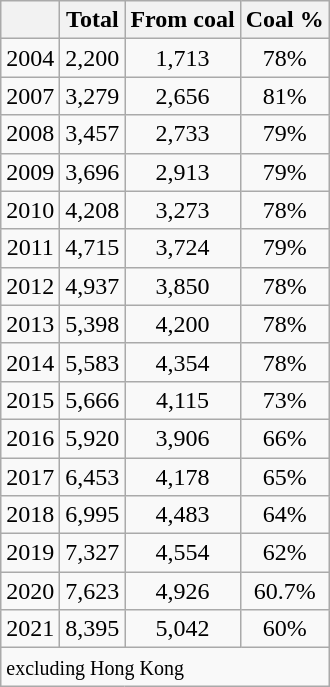<table class="wikitable" style="float:left;margin-left:10px;text-align:center">
<tr>
<th></th>
<th>Total</th>
<th>From coal</th>
<th>Coal %</th>
</tr>
<tr>
<td>2004</td>
<td>2,200</td>
<td>1,713</td>
<td>78%</td>
</tr>
<tr>
<td>2007</td>
<td>3,279</td>
<td>2,656</td>
<td>81%</td>
</tr>
<tr>
<td>2008</td>
<td>3,457</td>
<td>2,733</td>
<td>79%</td>
</tr>
<tr>
<td>2009</td>
<td>3,696</td>
<td>2,913</td>
<td>79%</td>
</tr>
<tr>
<td>2010</td>
<td>4,208</td>
<td>3,273</td>
<td>78%</td>
</tr>
<tr>
<td>2011</td>
<td>4,715</td>
<td>3,724</td>
<td>79%</td>
</tr>
<tr>
<td>2012</td>
<td>4,937</td>
<td>3,850</td>
<td>78%</td>
</tr>
<tr>
<td>2013</td>
<td>5,398</td>
<td>4,200</td>
<td>78%</td>
</tr>
<tr>
<td>2014</td>
<td>5,583</td>
<td>4,354</td>
<td>78%</td>
</tr>
<tr>
<td>2015</td>
<td>5,666</td>
<td>4,115</td>
<td>73%</td>
</tr>
<tr>
<td>2016</td>
<td>5,920</td>
<td>3,906</td>
<td>66%</td>
</tr>
<tr>
<td>2017</td>
<td>6,453</td>
<td>4,178</td>
<td>65%</td>
</tr>
<tr>
<td>2018</td>
<td>6,995</td>
<td>4,483</td>
<td>64%</td>
</tr>
<tr>
<td>2019</td>
<td>7,327</td>
<td>4,554</td>
<td>62%</td>
</tr>
<tr>
<td>2020</td>
<td>7,623</td>
<td>4,926</td>
<td>60.7%</td>
</tr>
<tr>
<td>2021</td>
<td>8,395</td>
<td>5,042</td>
<td>60%</td>
</tr>
<tr>
<td style="text-align:left;" colspan="4"><small>excluding Hong Kong</small></td>
</tr>
</table>
